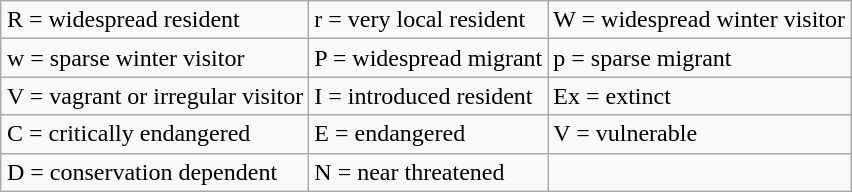<table class="wikitable" style="margin:1em auto;">
<tr>
<td>R = widespread resident</td>
<td>r = very local resident</td>
<td>W = widespread winter visitor</td>
</tr>
<tr>
<td>w = sparse winter visitor</td>
<td>P = widespread migrant</td>
<td>p = sparse migrant</td>
</tr>
<tr>
<td>V = vagrant or irregular visitor</td>
<td>I = introduced resident</td>
<td>Ex = extinct</td>
</tr>
<tr>
<td>C = critically endangered</td>
<td>E = endangered</td>
<td>V = vulnerable</td>
</tr>
<tr>
<td>D = conservation dependent</td>
<td>N = near threatened</td>
<td></td>
</tr>
</table>
